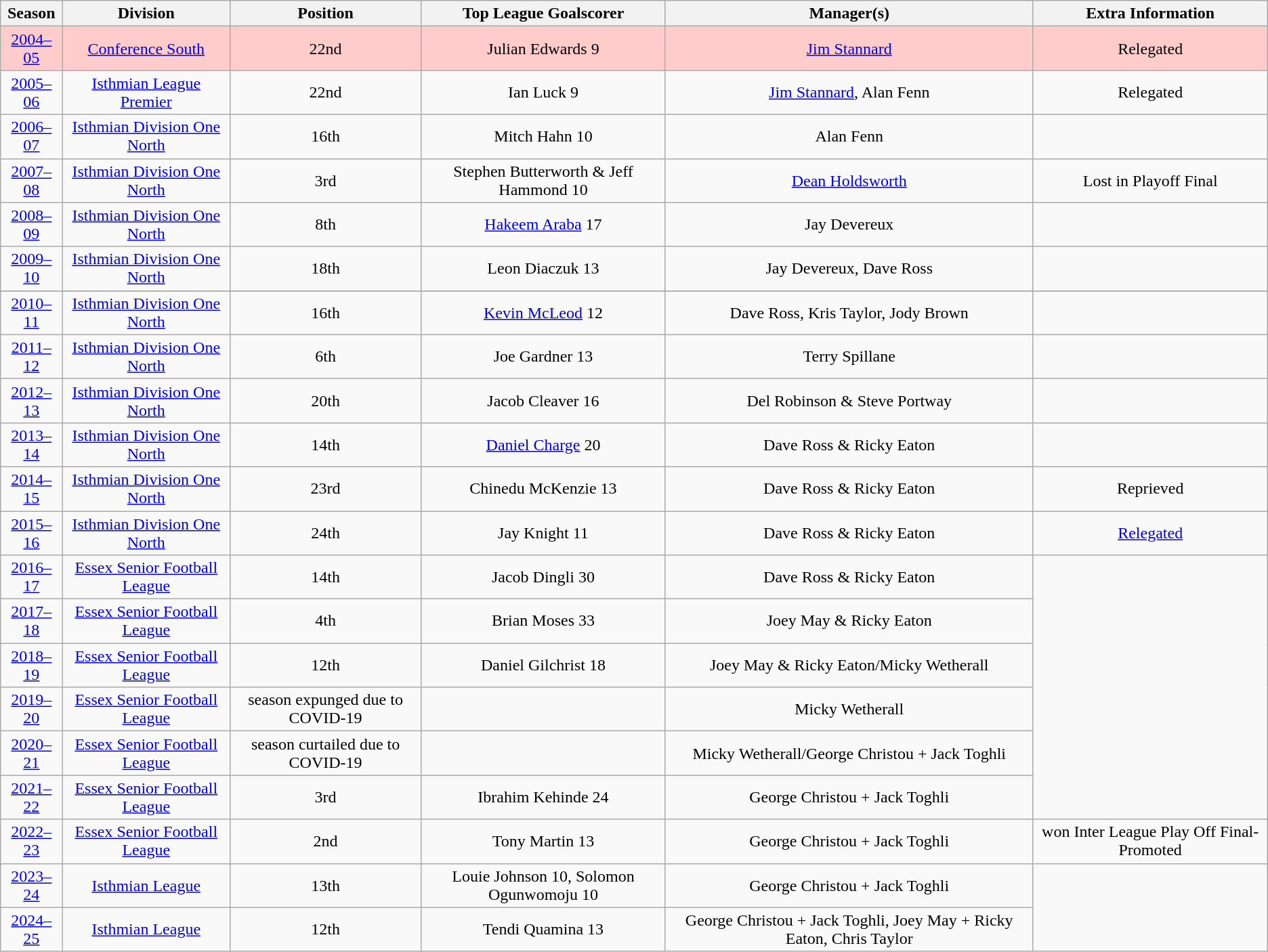<table class="wikitable" style="text-align: center">
<tr>
<th>Season</th>
<th>Division</th>
<th>Position</th>
<th>Top League Goalscorer</th>
<th>Manager(s)</th>
<th>Extra Information</th>
</tr>
<tr style="background: #ffcccc;">
<td><a href='#'>2004–05</a></td>
<td><a href='#'>Conference South</a></td>
<td>22nd</td>
<td>Julian Edwards 9</td>
<td Craig Edwards,><a href='#'>Jim Stannard</a></td>
<td>Relegated</td>
</tr>
<tr>
<td><a href='#'>2005–06</a></td>
<td><a href='#'>Isthmian League Premier</a></td>
<td>22nd</td>
<td>Ian Luck 9</td>
<td><a href='#'>Jim Stannard</a>, Alan Fenn</td>
<td>Relegated</td>
</tr>
<tr>
<td><a href='#'>2006–07</a></td>
<td><a href='#'>Isthmian Division One North</a></td>
<td>16th</td>
<td>Mitch Hahn 10</td>
<td>Alan Fenn</td>
<td></td>
</tr>
<tr>
<td><a href='#'>2007–08</a></td>
<td><a href='#'>Isthmian Division One North</a></td>
<td>3rd</td>
<td>Stephen Butterworth & Jeff Hammond 10</td>
<td><a href='#'>Dean Holdsworth</a></td>
<td>Lost in Playoff Final</td>
</tr>
<tr>
<td><a href='#'>2008–09</a></td>
<td><a href='#'>Isthmian Division One North</a></td>
<td>8th</td>
<td><a href='#'>Hakeem Araba</a> 17</td>
<td>Jay Devereux</td>
<td></td>
</tr>
<tr>
<td><a href='#'>2009–10</a></td>
<td><a href='#'>Isthmian Division One North</a></td>
<td>18th</td>
<td>Leon Diaczuk 13</td>
<td>Jay Devereux, Dave Ross</td>
<td></td>
</tr>
<tr>
</tr>
<tr>
<td><a href='#'>2010–11</a></td>
<td><a href='#'>Isthmian Division One North</a></td>
<td>16th</td>
<td><a href='#'>Kevin McLeod</a>  12</td>
<td>Dave Ross, Kris Taylor, Jody Brown</td>
<td></td>
</tr>
<tr>
<td><a href='#'>2011–12</a></td>
<td><a href='#'>Isthmian Division One North</a></td>
<td>6th</td>
<td>Joe Gardner 13</td>
<td>Terry Spillane</td>
<td></td>
</tr>
<tr>
<td><a href='#'>2012–13</a></td>
<td><a href='#'>Isthmian Division One North</a></td>
<td>20th</td>
<td>Jacob Cleaver 16</td>
<td>Del Robinson & Steve Portway</td>
<td></td>
</tr>
<tr>
<td><a href='#'>2013–14</a></td>
<td><a href='#'>Isthmian Division One North</a></td>
<td>14th</td>
<td><a href='#'>Daniel Charge</a>  20</td>
<td>Dave Ross & Ricky Eaton</td>
<td></td>
</tr>
<tr>
<td><a href='#'>2014–15</a></td>
<td><a href='#'>Isthmian Division One North</a></td>
<td>23rd</td>
<td>Chinedu McKenzie 13</td>
<td>Dave Ross & Ricky Eaton</td>
<td>Reprieved</td>
</tr>
<tr>
<td><a href='#'>2015–16</a></td>
<td><a href='#'>Isthmian Division One North</a></td>
<td>24th</td>
<td>Jay Knight 11</td>
<td>Dave Ross & Ricky Eaton</td>
<td><a href='#'>Relegated</a></td>
</tr>
<tr>
<td><a href='#'>2016–17</a></td>
<td><a href='#'>Essex Senior Football League</a></td>
<td>14th</td>
<td>Jacob Dingli 30</td>
<td>Dave Ross & Ricky Eaton</td>
</tr>
<tr>
<td><a href='#'>2017–18</a></td>
<td><a href='#'>Essex Senior Football League</a></td>
<td>4th</td>
<td>Brian Moses 33</td>
<td>Joey May & Ricky Eaton</td>
</tr>
<tr>
<td><a href='#'>2018–19</a></td>
<td><a href='#'>Essex Senior Football League</a></td>
<td>12th</td>
<td>Daniel Gilchrist 18</td>
<td>Joey May & Ricky Eaton/Micky Wetherall</td>
</tr>
<tr>
<td><a href='#'>2019–20</a></td>
<td><a href='#'>Essex Senior Football League</a></td>
<td>season expunged due to COVID-19</td>
<td></td>
<td>Micky Wetherall</td>
</tr>
<tr>
<td><a href='#'>2020–21</a></td>
<td><a href='#'>Essex Senior Football League</a></td>
<td>season curtailed due to COVID-19</td>
<td></td>
<td>Micky Wetherall/George Christou + Jack Toghli</td>
</tr>
<tr>
<td><a href='#'>2021–22</a></td>
<td><a href='#'>Essex Senior Football League</a></td>
<td>3rd</td>
<td>Ibrahim Kehinde 24</td>
<td>George Christou + Jack Toghli</td>
</tr>
<tr>
<td><a href='#'>2022–23</a></td>
<td><a href='#'>Essex Senior Football League</a></td>
<td>2nd</td>
<td>Tony Martin 13</td>
<td>George Christou + Jack Toghli</td>
<td>won Inter League Play Off Final- Promoted</td>
</tr>
<tr>
<td><a href='#'>2023–24</a></td>
<td><a href='#'>Isthmian League</a></td>
<td>13th</td>
<td>Louie Johnson 10, Solomon Ogunwomoju 10</td>
<td>George Christou + Jack Toghli</td>
</tr>
<tr>
<td><a href='#'>2024–25</a></td>
<td><a href='#'>Isthmian League</a></td>
<td>12th</td>
<td>Tendi Quamina 13</td>
<td>George Christou + Jack Toghli,  Joey May + Ricky Eaton, Chris Taylor</td>
</tr>
</table>
